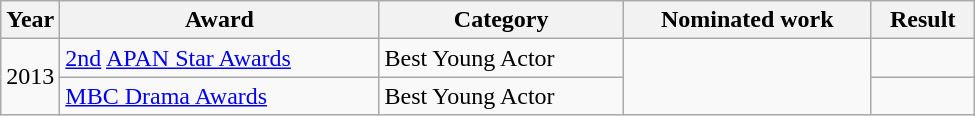<table class="wikitable" style="width:650px">
<tr>
<th width=10>Year</th>
<th>Award</th>
<th>Category</th>
<th>Nominated work</th>
<th>Result</th>
</tr>
<tr>
<td rowspan=2>2013</td>
<td><a href='#'>2nd</a> <a href='#'>APAN Star Awards</a></td>
<td>Best Young Actor</td>
<td rowspan=2></td>
<td></td>
</tr>
<tr>
<td><a href='#'>MBC Drama Awards</a></td>
<td>Best Young Actor</td>
<td></td>
</tr>
</table>
